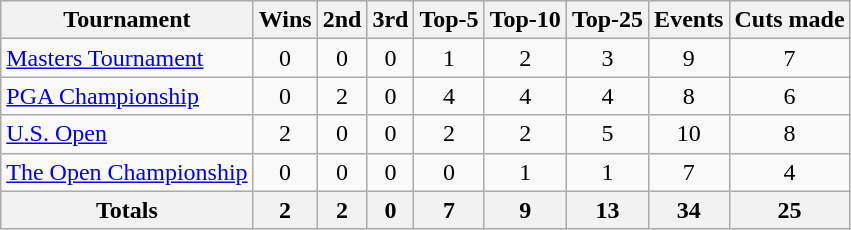<table class=wikitable style=text-align:center>
<tr>
<th>Tournament</th>
<th>Wins</th>
<th>2nd</th>
<th>3rd</th>
<th>Top-5</th>
<th>Top-10</th>
<th>Top-25</th>
<th>Events</th>
<th>Cuts made</th>
</tr>
<tr>
<td align=left><a href='#'>Masters Tournament</a></td>
<td>0</td>
<td>0</td>
<td>0</td>
<td>1</td>
<td>2</td>
<td>3</td>
<td>9</td>
<td>7</td>
</tr>
<tr>
<td align=left><a href='#'>PGA Championship</a></td>
<td>0</td>
<td>2</td>
<td>0</td>
<td>4</td>
<td>4</td>
<td>4</td>
<td>8</td>
<td>6</td>
</tr>
<tr>
<td align=left><a href='#'>U.S. Open</a></td>
<td>2</td>
<td>0</td>
<td>0</td>
<td>2</td>
<td>2</td>
<td>5</td>
<td>10</td>
<td>8</td>
</tr>
<tr>
<td align=left><a href='#'>The Open Championship</a></td>
<td>0</td>
<td>0</td>
<td>0</td>
<td>0</td>
<td>1</td>
<td>1</td>
<td>7</td>
<td>4</td>
</tr>
<tr>
<th>Totals</th>
<th>2</th>
<th>2</th>
<th>0</th>
<th>7</th>
<th>9</th>
<th>13</th>
<th>34</th>
<th>25</th>
</tr>
</table>
